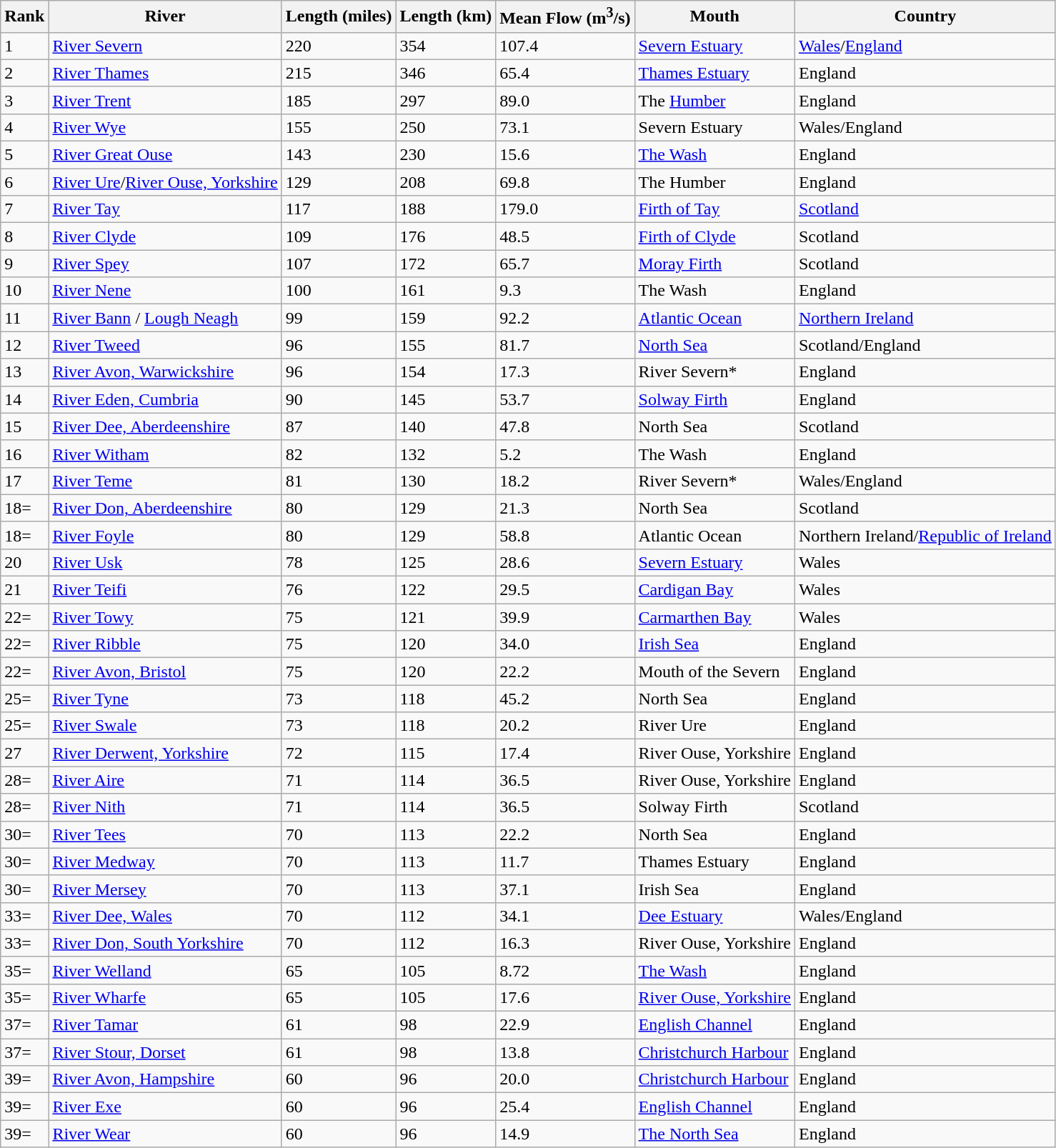<table class="wikitable sortable">
<tr>
<th>Rank</th>
<th>River</th>
<th>Length (miles)</th>
<th>Length (km)</th>
<th>Mean Flow (m<sup>3</sup>/s)</th>
<th>Mouth</th>
<th>Country</th>
</tr>
<tr>
<td>1</td>
<td><a href='#'>River Severn</a></td>
<td>220</td>
<td>354</td>
<td>107.4</td>
<td><a href='#'>Severn Estuary</a></td>
<td><a href='#'>Wales</a>/<a href='#'>England</a></td>
</tr>
<tr>
<td>2</td>
<td><a href='#'>River Thames</a></td>
<td>215</td>
<td>346</td>
<td>65.4</td>
<td><a href='#'>Thames Estuary</a></td>
<td>England</td>
</tr>
<tr>
<td>3</td>
<td><a href='#'>River Trent</a></td>
<td>185</td>
<td>297</td>
<td>89.0</td>
<td>The <a href='#'>Humber</a></td>
<td>England</td>
</tr>
<tr>
<td>4</td>
<td><a href='#'>River Wye</a></td>
<td>155</td>
<td>250</td>
<td>73.1</td>
<td>Severn Estuary</td>
<td>Wales/England</td>
</tr>
<tr>
<td>5</td>
<td><a href='#'>River Great Ouse</a></td>
<td>143</td>
<td>230</td>
<td>15.6</td>
<td><a href='#'>The Wash</a></td>
<td>England</td>
</tr>
<tr>
<td>6</td>
<td><a href='#'>River Ure</a>/<a href='#'>River Ouse, Yorkshire</a></td>
<td>129</td>
<td>208</td>
<td>69.8</td>
<td>The Humber</td>
<td>England</td>
</tr>
<tr>
<td>7</td>
<td><a href='#'>River Tay</a></td>
<td>117</td>
<td>188</td>
<td>179.0</td>
<td><a href='#'>Firth of Tay</a></td>
<td><a href='#'>Scotland</a></td>
</tr>
<tr>
<td>8</td>
<td><a href='#'>River Clyde</a></td>
<td>109</td>
<td>176</td>
<td>48.5</td>
<td><a href='#'>Firth of Clyde</a></td>
<td>Scotland</td>
</tr>
<tr>
<td>9</td>
<td><a href='#'>River Spey</a></td>
<td>107</td>
<td>172</td>
<td>65.7</td>
<td><a href='#'>Moray Firth</a></td>
<td>Scotland</td>
</tr>
<tr>
<td>10</td>
<td><a href='#'>River Nene</a></td>
<td>100</td>
<td>161</td>
<td>9.3</td>
<td>The Wash</td>
<td>England</td>
</tr>
<tr>
<td>11</td>
<td><a href='#'>River Bann</a> / <a href='#'>Lough Neagh</a></td>
<td>99</td>
<td>159</td>
<td>92.2</td>
<td><a href='#'>Atlantic Ocean</a></td>
<td><a href='#'>Northern Ireland</a></td>
</tr>
<tr>
<td>12</td>
<td><a href='#'>River Tweed</a></td>
<td>96</td>
<td>155</td>
<td>81.7</td>
<td><a href='#'>North Sea</a></td>
<td>Scotland/England</td>
</tr>
<tr>
<td>13</td>
<td><a href='#'>River Avon, Warwickshire</a></td>
<td>96</td>
<td>154</td>
<td>17.3</td>
<td>River Severn*</td>
<td>England</td>
</tr>
<tr>
<td>14</td>
<td><a href='#'>River Eden, Cumbria</a></td>
<td>90</td>
<td>145</td>
<td>53.7</td>
<td><a href='#'>Solway Firth</a></td>
<td>England</td>
</tr>
<tr>
<td>15</td>
<td><a href='#'>River Dee, Aberdeenshire</a></td>
<td>87</td>
<td>140</td>
<td>47.8</td>
<td>North Sea</td>
<td>Scotland</td>
</tr>
<tr>
<td>16</td>
<td><a href='#'>River Witham</a></td>
<td>82</td>
<td>132</td>
<td>5.2</td>
<td>The Wash</td>
<td>England</td>
</tr>
<tr>
<td>17</td>
<td><a href='#'>River Teme</a></td>
<td>81</td>
<td>130</td>
<td>18.2</td>
<td>River Severn*</td>
<td>Wales/England</td>
</tr>
<tr>
<td>18=</td>
<td><a href='#'>River Don, Aberdeenshire</a></td>
<td>80</td>
<td>129</td>
<td>21.3</td>
<td>North Sea</td>
<td>Scotland</td>
</tr>
<tr>
<td>18=</td>
<td><a href='#'>River Foyle</a></td>
<td>80</td>
<td>129</td>
<td>58.8</td>
<td>Atlantic Ocean</td>
<td>Northern Ireland/<a href='#'>Republic of Ireland</a></td>
</tr>
<tr>
<td>20</td>
<td><a href='#'>River Usk</a></td>
<td>78</td>
<td>125</td>
<td>28.6</td>
<td><a href='#'>Severn Estuary</a></td>
<td>Wales</td>
</tr>
<tr>
<td>21</td>
<td><a href='#'>River Teifi</a></td>
<td>76</td>
<td>122</td>
<td>29.5</td>
<td><a href='#'>Cardigan Bay</a></td>
<td>Wales</td>
</tr>
<tr>
<td>22=</td>
<td><a href='#'>River Towy</a></td>
<td>75</td>
<td>121</td>
<td>39.9</td>
<td><a href='#'>Carmarthen Bay</a></td>
<td>Wales</td>
</tr>
<tr>
<td>22=</td>
<td><a href='#'>River Ribble</a></td>
<td>75</td>
<td>120</td>
<td>34.0</td>
<td><a href='#'>Irish Sea</a></td>
<td>England</td>
</tr>
<tr>
<td>22=</td>
<td><a href='#'>River Avon, Bristol</a></td>
<td>75</td>
<td>120</td>
<td>22.2</td>
<td>Mouth of the Severn</td>
<td>England</td>
</tr>
<tr>
<td>25=</td>
<td><a href='#'>River Tyne</a></td>
<td>73</td>
<td>118</td>
<td>45.2</td>
<td>North Sea</td>
<td>England</td>
</tr>
<tr>
<td>25=</td>
<td><a href='#'>River Swale</a></td>
<td>73</td>
<td>118</td>
<td>20.2</td>
<td>River Ure</td>
<td>England</td>
</tr>
<tr>
<td>27</td>
<td><a href='#'>River Derwent, Yorkshire</a></td>
<td>72</td>
<td>115</td>
<td>17.4</td>
<td>River Ouse, Yorkshire</td>
<td>England</td>
</tr>
<tr>
<td>28=</td>
<td><a href='#'>River Aire</a></td>
<td>71</td>
<td>114</td>
<td>36.5</td>
<td>River Ouse, Yorkshire</td>
<td>England</td>
</tr>
<tr>
<td>28=</td>
<td><a href='#'>River Nith</a></td>
<td>71</td>
<td>114</td>
<td>36.5</td>
<td>Solway Firth</td>
<td>Scotland</td>
</tr>
<tr>
<td>30=</td>
<td><a href='#'>River Tees</a></td>
<td>70</td>
<td>113</td>
<td>22.2</td>
<td>North Sea</td>
<td>England</td>
</tr>
<tr>
<td>30=</td>
<td><a href='#'>River Medway</a></td>
<td>70</td>
<td>113</td>
<td>11.7</td>
<td>Thames Estuary</td>
<td>England</td>
</tr>
<tr>
<td>30=</td>
<td><a href='#'>River Mersey</a></td>
<td>70</td>
<td>113</td>
<td>37.1</td>
<td>Irish Sea</td>
<td>England</td>
</tr>
<tr>
<td>33=</td>
<td><a href='#'>River Dee, Wales</a></td>
<td>70</td>
<td>112</td>
<td>34.1</td>
<td><a href='#'>Dee Estuary</a></td>
<td>Wales/England</td>
</tr>
<tr>
<td>33=</td>
<td><a href='#'>River Don, South Yorkshire</a></td>
<td>70</td>
<td>112</td>
<td>16.3</td>
<td>River Ouse, Yorkshire</td>
<td>England</td>
</tr>
<tr>
<td>35=</td>
<td><a href='#'>River Welland</a></td>
<td>65</td>
<td>105</td>
<td>8.72</td>
<td><a href='#'>The Wash</a></td>
<td>England</td>
</tr>
<tr>
<td>35=</td>
<td><a href='#'>River Wharfe</a></td>
<td>65</td>
<td>105</td>
<td>17.6</td>
<td><a href='#'>River Ouse, Yorkshire</a></td>
<td>England</td>
</tr>
<tr>
<td>37=</td>
<td><a href='#'>River Tamar</a></td>
<td>61</td>
<td>98</td>
<td>22.9</td>
<td><a href='#'>English Channel</a></td>
<td>England</td>
</tr>
<tr>
<td>37=</td>
<td><a href='#'>River Stour, Dorset</a></td>
<td>61</td>
<td>98</td>
<td>13.8</td>
<td><a href='#'>Christchurch Harbour</a></td>
<td>England</td>
</tr>
<tr>
<td>39=</td>
<td><a href='#'>River Avon, Hampshire</a></td>
<td>60</td>
<td>96</td>
<td>20.0</td>
<td><a href='#'>Christchurch Harbour </a></td>
<td>England</td>
</tr>
<tr>
<td>39=</td>
<td><a href='#'>River Exe</a></td>
<td>60</td>
<td>96</td>
<td>25.4</td>
<td><a href='#'>English Channel</a></td>
<td>England</td>
</tr>
<tr>
<td>39=</td>
<td><a href='#'>River Wear</a></td>
<td>60</td>
<td>96</td>
<td>14.9</td>
<td><a href='#'>The North Sea</a></td>
<td>England</td>
</tr>
</table>
